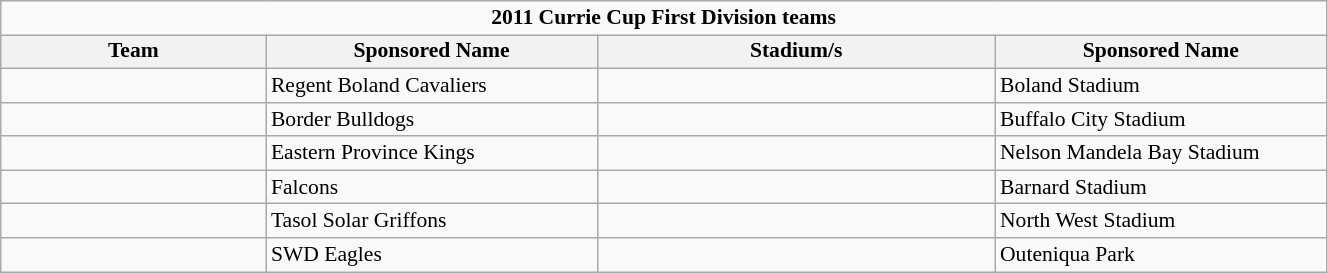<table class="wikitable collapsible sortable" style="text-align:left; line-height:110%; font-size:90%; width:70%;">
<tr>
<td colspan=4 align=center><strong>2011 Currie Cup First Division teams</strong></td>
</tr>
<tr>
<th width="20%">Team</th>
<th width="25%">Sponsored Name</th>
<th width="30%">Stadium/s</th>
<th width="25%">Sponsored Name</th>
</tr>
<tr>
<td></td>
<td>Regent Boland Cavaliers</td>
<td></td>
<td>Boland Stadium</td>
</tr>
<tr>
<td></td>
<td>Border Bulldogs</td>
<td></td>
<td>Buffalo City Stadium</td>
</tr>
<tr>
<td></td>
<td>Eastern Province Kings</td>
<td></td>
<td>Nelson Mandela Bay Stadium</td>
</tr>
<tr>
<td></td>
<td>Falcons</td>
<td></td>
<td>Barnard Stadium</td>
</tr>
<tr>
<td></td>
<td>Tasol Solar Griffons</td>
<td></td>
<td>North West Stadium</td>
</tr>
<tr>
<td></td>
<td>SWD Eagles</td>
<td></td>
<td>Outeniqua Park</td>
</tr>
</table>
